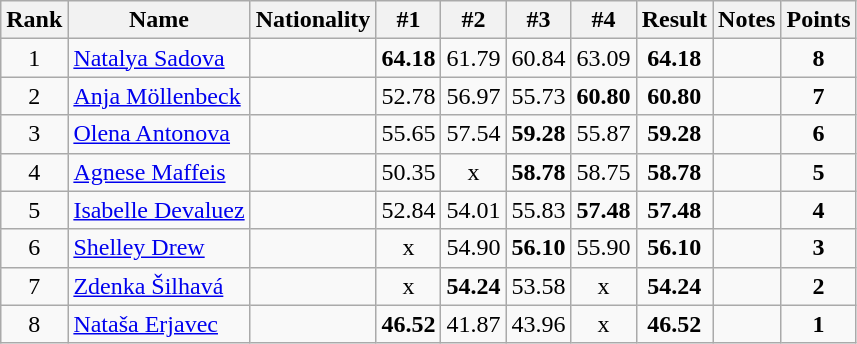<table class="wikitable sortable" style="text-align:center">
<tr>
<th>Rank</th>
<th>Name</th>
<th>Nationality</th>
<th>#1</th>
<th>#2</th>
<th>#3</th>
<th>#4</th>
<th>Result</th>
<th>Notes</th>
<th>Points</th>
</tr>
<tr>
<td>1</td>
<td align=left><a href='#'>Natalya Sadova</a></td>
<td align=left></td>
<td><strong>64.18</strong></td>
<td>61.79</td>
<td>60.84</td>
<td>63.09</td>
<td><strong>64.18</strong></td>
<td></td>
<td><strong>8</strong></td>
</tr>
<tr>
<td>2</td>
<td align=left><a href='#'>Anja Möllenbeck</a></td>
<td align=left></td>
<td>52.78</td>
<td>56.97</td>
<td>55.73</td>
<td><strong>60.80</strong></td>
<td><strong>60.80</strong></td>
<td></td>
<td><strong>7</strong></td>
</tr>
<tr>
<td>3</td>
<td align=left><a href='#'>Olena Antonova</a></td>
<td align=left></td>
<td>55.65</td>
<td>57.54</td>
<td><strong>59.28</strong></td>
<td>55.87</td>
<td><strong>59.28</strong></td>
<td></td>
<td><strong>6</strong></td>
</tr>
<tr>
<td>4</td>
<td align=left><a href='#'>Agnese Maffeis</a></td>
<td align=left></td>
<td>50.35</td>
<td>x</td>
<td><strong>58.78</strong></td>
<td>58.75</td>
<td><strong>58.78</strong></td>
<td></td>
<td><strong>5</strong></td>
</tr>
<tr>
<td>5</td>
<td align=left><a href='#'>Isabelle Devaluez</a></td>
<td align=left></td>
<td>52.84</td>
<td>54.01</td>
<td>55.83</td>
<td><strong>57.48</strong></td>
<td><strong>57.48</strong></td>
<td></td>
<td><strong>4</strong></td>
</tr>
<tr>
<td>6</td>
<td align=left><a href='#'>Shelley Drew</a></td>
<td align=left></td>
<td>x</td>
<td>54.90</td>
<td><strong>56.10</strong></td>
<td>55.90</td>
<td><strong>56.10</strong></td>
<td></td>
<td><strong>3</strong></td>
</tr>
<tr>
<td>7</td>
<td align=left><a href='#'>Zdenka Šilhavá</a></td>
<td align=left></td>
<td>x</td>
<td><strong>54.24</strong></td>
<td>53.58</td>
<td>x</td>
<td><strong>54.24</strong></td>
<td></td>
<td><strong>2</strong></td>
</tr>
<tr>
<td>8</td>
<td align=left><a href='#'>Nataša Erjavec</a></td>
<td align=left></td>
<td><strong>46.52</strong></td>
<td>41.87</td>
<td>43.96</td>
<td>x</td>
<td><strong>46.52</strong></td>
<td></td>
<td><strong>1</strong></td>
</tr>
</table>
